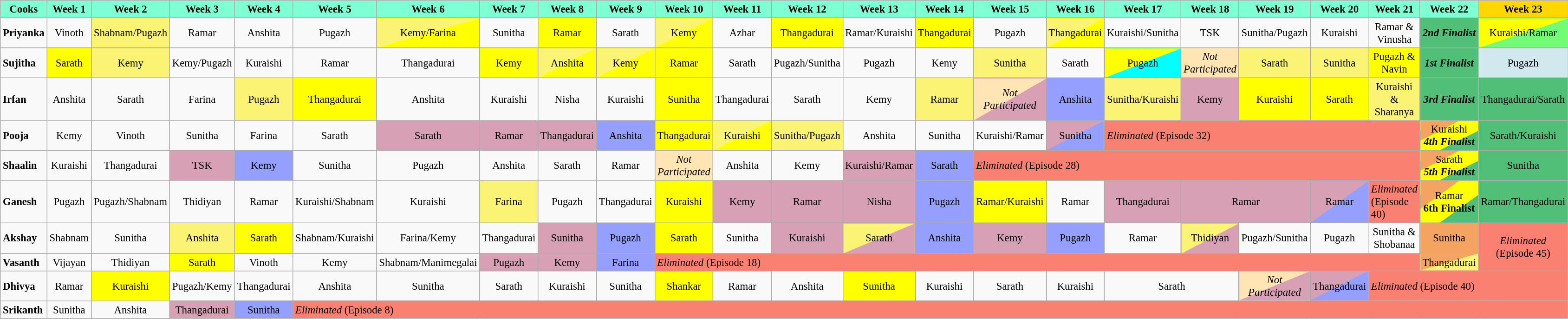<table class="wikitable plainrowheaders" width="94%" style="font-size: 95%;">
<tr>
<th scope="col" style ="background: #7FFFD4;" style="background: #7FFFD4; color: black;"><strong>Cooks</strong></th>
<th scope="col" style ="background: #7FFFD4;" style="background: #7FFFD4; color: black;"><strong>Week 1</strong></th>
<th scope="col" style ="background: #7FFFD4;" style="background: #7FFFD4; color: black;"><strong>Week 2</strong></th>
<th scope="col" style ="background: #7FFFD4;" style="background: #7FFFD4; color: black;"><strong>Week 3</strong></th>
<th scope="col" style ="background: #7FFFD4;" style="background: #7FFFD4; color: black;"><strong>Week 4</strong></th>
<th scope="col" style ="background: #7FFFD4;" style="background: #7FFFD4; color: black;"><strong>Week 5</strong></th>
<th scope="col" style ="background: #7FFFD4;" style="background: #7FFFD4; color: black;"><strong>Week 6</strong></th>
<th scope="col" style ="background: #7FFFD4;" style="background: #7FFFD4; color: black;"><strong>Week 7</strong></th>
<th scope="col" style ="background: #7FFFD4;" style="background: #7FFFD4; color: black;"><strong>Week 8</strong></th>
<th scope="col" style ="background: #7FFFD4;" style="background: #7FFFD4; color: black;"><strong>Week 9</strong></th>
<th scope="col" style ="background: #7FFFD4;" style="background: #7FFFD4; color: black;"><strong>Week 10</strong></th>
<th scope="col" style ="background: #7FFFD4;" style="background: #7FFFD4; color: black;"><strong>Week 11</strong></th>
<th scope="col" style ="background: #7FFFD4;" style="background: #7FFFD4; color: black;"><strong>Week 12</strong></th>
<th scope="col" style ="background: #7FFFD4;" style="background: #7FFFD4; color: black;"><strong>Week 13</strong></th>
<th scope="col" style ="background: #7FFFD4;" style="background: #7FFFD4; color: black;"><strong>Week 14</strong></th>
<th scope="col" style ="background: #7FFFD4;" style="background: #7FFFD4; color: black;"><strong>Week 15</strong></th>
<th scope="col" style ="background: #7FFFD4;" style="background: #7FFFD4; color: black;"><strong>Week 16</strong></th>
<th scope="col" style ="background: #7FFFD4;" style="background: #7FFFD4; color: black;"><strong>Week 17</strong></th>
<th scope="col" style ="background: #7FFFD4;" style="background: #7FFFD4; color: black;"><strong>Week 18</strong></th>
<th scope="col" style ="background: #7FFFD4;" style="background: #7FFFD4; color: black;"><strong>Week 19</strong></th>
<th scope="col" style ="background: #7FFFD4;" style="background: #7FFFD4; color: black;"><strong>Week 20</strong></th>
<th scope="col" style ="background: #7FFFD4;" style="background: #7FFFD4; color: black;"><strong>Week 21</strong></th>
<th scope="col" style ="background: #7FFFD4;" style="background: #7FFFD4; color: black;"><strong>Week 22</strong></th>
<th scope="col" style ="background: gold;"    style="background: gold;    color: black;"><strong>Week 23<br></strong></th>
</tr>
<tr>
<td><strong>Priyanka</strong></td>
<td style="text-align: center;">Vinoth</td>
<td style="text-align: center; background: #FBF373;">Shabnam/Pugazh</td>
<td style="text-align: center;">Ramar</td>
<td style="text-align: center;">Anshita</td>
<td style="text-align: center;">Pugazh</td>
<td style="text-align: center; background-image: linear-gradient(to right bottom, #FBF373 50%, yellow 50%);">Kemy/Farina</td>
<td style="text-align: center;">Sunitha</td>
<td style="text-align: center; background: yellow;">Ramar</td>
<td style="text-align: center;">Sarath</td>
<td style="text-align: center; background-image: linear-gradient(to right bottom, #FBF373 50%, yellow 50%);">Kemy</td>
<td style="text-align: center;">Azhar</td>
<td style="text-align: center; background: yellow;">Thangadurai</td>
<td style="text-align: center;">Ramar/Kuraishi</td>
<td style="text-align: center; background: yellow;">Thangadurai</td>
<td style="text-align: center;">Pugazh</td>
<td style="text-align: center; background-image: linear-gradient(to right bottom, #FBF373 50%, yellow 50%);">Thangadurai</td>
<td style="text-align: center;">Kuraishi/Sunitha</td>
<td style="text-align: center;">TSK</td>
<td style="text-align: center;">Sunitha/Pugazh</td>
<td style="text-align: center;">Kuraishi</td>
<td style="text-align: center;">Ramar & Vinusha</td>
<td style="text-align: center; background: #50C078;"><strong><em>2nd Finalist</em></strong></td>
<td style="text-align: center; background-image: linear-gradient(to right bottom, yellow 50%, #73FB76 50%);">Kuraishi/Ramar</td>
</tr>
<tr>
<td><strong>Sujitha</strong></td>
<td style="text-align: center; background: yellow;">Sarath</td>
<td style="text-align: center; background: #FBF373">Kemy</td>
<td style="text-align: center;">Kemy/Pugazh</td>
<td style="text-align: center;">Kuraishi</td>
<td style="text-align: center;">Ramar</td>
<td style="text-align: center;">Thangadurai</td>
<td style="text-align: center; background: yellow;">Kemy</td>
<td style="text-align: center; background-image: linear-gradient(to right bottom, #FBF373 50%, yellow 50%);">Anshita</td>
<td style="text-align: center; background-image: linear-gradient(to right bottom, #FBF373 50%, yellow 50%);">Kemy</td>
<td style="text-align: center; background: yellow;">Ramar</td>
<td style="text-align: center;">Sarath</td>
<td style="text-align: center;">Pugazh/Sunitha</td>
<td style="text-align: center;">Pugazh</td>
<td style="text-align: center;">Kemy</td>
<td style="text-align: center; background: #FBF373;">Sunitha</td>
<td style="text-align: center;">Sarath</td>
<td style="text-align: center; background-image: linear-gradient(to right bottom, yellow 50%, cyan 50%);">Pugazh</td>
<td style="text-align: center; background: #FFE5B4;"><em>Not Participated</em></td>
<td style="text-align: center; background: #FBF373;">Sarath</td>
<td style="text-align: center; background: #FBF373;">Sunitha</td>
<td style="text-align: center; background: yellow;">Pugazh & Navin</td>
<td style="text-align: center; background: #50C078;"><strong><em>1st Finalist</em></strong></td>
<td style="text-align: center; background: #D1E8EF;">Pugazh</td>
</tr>
<tr>
<td><strong>Irfan</strong></td>
<td style="text-align: center;">Anshita</td>
<td style="text-align: center;">Sarath</td>
<td style="text-align: center;">Farina</td>
<td style="text-align: center; background: #FBF373;">Pugazh</td>
<td style="text-align: center; background: yellow;">Thangadurai</td>
<td style="text-align: center;">Anshita</td>
<td style="text-align: center;">Kuraishi</td>
<td style="text-align: center;">Nisha</td>
<td style="text-align: center;">Kuraishi</td>
<td style="text-align: center; background: yellow;">Sunitha</td>
<td style="text-align: center;">Thangadurai</td>
<td style="text-align: center;">Sarath</td>
<td style="text-align: center;">Kemy</td>
<td style="text-align: center; background: #FBF373;">Ramar</td>
<td style="text-align: center; background-image: linear-gradient(to right bottom, #FFE5B4 50%, #D7A0B4 50%);"><em>Not Participated</em></td>
<td style="text-align: center; background: #959FFD;">Anshita</td>
<td style="text-align: center; background: #FBF373;">Sunitha/Kuraishi</td>
<td style="text-align: center; background: #D7A0B4;">Kemy</td>
<td style="text-align: center; background: yellow;">Kuraishi</td>
<td style="text-align: center; background: yellow;">Sarath</td>
<td style="text-align: center; background: #FBF373;">Kuraishi & Sharanya</td>
<td style="text-align: center; background: #50C078;"><strong><em>3rd Finalist</em></strong></td>
<td style="text-align: center; background: #50C078;">Thangadurai/Sarath</td>
</tr>
<tr>
<td><strong>Pooja</strong></td>
<td style="text-align: center;">Kemy</td>
<td style="text-align: center;">Vinoth</td>
<td style="text-align: center;">Sunitha</td>
<td style="text-align: center;">Farina</td>
<td style="text-align: center;">Sarath</td>
<td style="text-align: center;background:#D7A0B4;">Sarath</td>
<td style="text-align: center;background:#D7A0B4;">Ramar</td>
<td style="text-align: center;background:#D7A0B4;">Thangadurai</td>
<td style="text-align: center; background: #959FFD;">Anshita</td>
<td style="text-align: center; background: yellow;">Thangadurai</td>
<td style="text-align: center; background-image: linear-gradient(to right bottom, #FBF373 50%, yellow 50%);">Kuraishi</td>
<td style="text-align: center; background: #FBF373;">Sunitha/Pugazh</td>
<td style="text-align: center;">Anshita</td>
<td style="text-align: center;">Sunitha</td>
<td style="text-align: center;">Kuraishi/Ramar</td>
<td style="text-align: center; background-image: linear-gradient(to right bottom, #D7A0B4 50%, #959FFD 50%);">Sunitha</td>
<td colspan="5" style="background: #FA8072;"><em>Eliminated</em> (Episode 32)</td>
<td style="text-align: center; background-image: linear-gradient(to right bottom, sandybrown 0% 33.3%, yellow 33.3% 66.6%, #50C078 66.6% 100%);">Kuraishi<br><strong><em>4th Finalist</em></strong></td>
<td style="text-align: center; background: #50C078;">Sarath/Kuraishi</td>
</tr>
<tr>
<td><strong>Shaalin</strong></td>
<td style="text-align: center;">Kuraishi</td>
<td style="text-align: center;">Thangadurai</td>
<td style="text-align: center; background:#D7A0B4;">TSK</td>
<td style="text-align: center; background: #959FFD;">Kemy</td>
<td style="text-align: center;">Sunitha</td>
<td style="text-align: center;">Pugazh</td>
<td style="text-align: center;">Anshita</td>
<td style="text-align: center;">Sarath</td>
<td style="text-align: center;">Ramar</td>
<td style="text-align: center; background: #FFE5B4;"><em>Not Participated</em></td>
<td style="text-align: center;">Anshita</td>
<td style="text-align: center;">Kemy</td>
<td style="text-align: center;background:#D7A0B4;">Kuraishi/Ramar</td>
<td style="text-align: center; background: #959FFD;">Sarath</td>
<td colspan="7" style="background: #FA8072;"><em>Eliminated</em> (Episode 28)</td>
<td style="text-align: center; background-image: linear-gradient(to right bottom, sandybrown 0% 33.3%, yellow 33.3% 66.6%, #50C078 66.6% 100%);">Sarath<br><strong><em>5th Finalist</em></strong></td>
<td style="text-align: center; background: #50C078;">Sunitha</td>
</tr>
<tr>
<td><strong>Ganesh</strong></td>
<td style="text-align: center;">Pugazh</td>
<td style="text-align: center;">Pugazh/Shabnam</td>
<td style="text-align: center;">Thidiyan</td>
<td style="text-align: center;">Ramar</td>
<td style="text-align: center;">Kuraishi/Shabnam</td>
<td style="text-align: center;">Kuraishi</td>
<td style="text-align: center; background: #FBF373;">Farina</td>
<td style="text-align: center;">Pugazh</td>
<td style="text-align: center;">Thangadurai</td>
<td style="text-align: center; background: yellow;">Kuraishi</td>
<td style="text-align: center; background: #D7A0B4;">Kemy</td>
<td style="text-align: center; background: #D7A0B4;">Ramar</td>
<td style="text-align: center; background: #D7A0B4;">Nisha</td>
<td style="text-align: center; background: #959FFD;">Pugazh</td>
<td style="text-align: center; background: yellow;">Ramar/Kuraishi</td>
<td style="text-align: center;">Ramar</td>
<td style="text-align: center; background: #D7A0B4;">Thangadurai</td>
<td colspan="2" style="text-align: center; background: #D7A0B4;">Ramar</td>
<td style="text-align: center; background-image: linear-gradient(to right bottom, #D7A0B4 50%, #959FFD 50%);">Ramar</td>
<td style="background: #FA8072;"><em>Eliminated</em> (Episode 40)</td>
<td style="text-align: center; background-image: linear-gradient(to right bottom, sandybrown 0% 33.3%, yellow 33.3% 66.6%, #50C078 66.6% 100%);">Ramar<br><strong>6th Finalist</strong></td>
<td style="text-align: center; background: #50C078;">Ramar/Thangadurai</td>
</tr>
<tr>
<td><strong>Akshay</strong></td>
<td style="text-align: center;">Shabnam</td>
<td style="text-align: center;">Sunitha</td>
<td style="text-align: center; background: #FBF373;">Anshita</td>
<td style="text-align: center; background: yellow;">Sarath</td>
<td style="text-align: center;">Shabnam/Kuraishi</td>
<td style="text-align: center;">Farina/Kemy</td>
<td style="text-align: center;">Thangadurai</td>
<td style="text-align: center;background: #D7A0B4;">Sunitha</td>
<td style="text-align: center; background: #959FFD;">Pugazh</td>
<td style="text-align: center; background: yellow;">Sarath</td>
<td style="text-align: center;">Sunitha</td>
<td style="text-align: center; background: #D7A0B4;">Kuraishi</td>
<td style="text-align: center; background-image: linear-gradient(to right bottom, #FBF373 50%, #D7A0B4 50%);">Sarath</td>
<td style="text-align: center; background: #959FFD;">Anshita</td>
<td style="text-align: center; background: #D7A0B4;">Kemy</td>
<td style="text-align: center; background: #959FFD;">Pugazh</td>
<td style="text-align: center;">Ramar</td>
<td style="text-align: center; background-image: linear-gradient(to right bottom, #FBF373 50%, #D7A0B4 50%);">Thidiyan</td>
<td style="text-align: center;">Pugazh/Sunitha</td>
<td style="text-align: center;">Pugazh</td>
<td style="text-align: center;">Sunitha & Shobanaa</td>
<td style="text-align: center; background: sandybrown;">Sunitha</td>
<td rowspan="2" style="text-align: center; background: #FA8072;"><em>Eliminated</em> (Episode 45)</td>
</tr>
<tr>
<td><strong>Vasanth</strong></td>
<td style="text-align: center;">Vijayan</td>
<td style="text-align: center;">Thidiyan</td>
<td style="text-align: center; background: yellow;">Sarath</td>
<td style="text-align: center;">Vinoth</td>
<td style="text-align: center;">Kemy</td>
<td style="text-align: center;">Shabnam/Manimegalai</td>
<td style="text-align: center;background:#D7A0B4;">Pugazh</td>
<td style="text-align: center;background:#D7A0B4;">Kemy</td>
<td style="text-align: center; background: #959FFD;">Farina</td>
<td colspan="12" style="background: #FA8072"><em>Eliminated</em> (Episode 18)</td>
<td style="text-align: center; background-image: linear-gradient(to right bottom, sandybrown 50%, #FBF373 50%);">Thangadurai</td>
</tr>
<tr>
<td><strong>Dhivya</strong></td>
<td style="text-align: center;">Ramar</td>
<td style="text-align: center; background: yellow;">Kuraishi</td>
<td style="text-align: center;">Pugazh/Kemy</td>
<td style="text-align: center;">Thangadurai</td>
<td style="text-align: center;">Anshita</td>
<td style="text-align: center;">Sunitha</td>
<td style="text-align: center;">Sarath</td>
<td style="text-align: center;">Kuraishi</td>
<td style="text-align: center;">Sunitha</td>
<td style="text-align: center; background: yellow;">Shankar</td>
<td style="text-align: center;">Ramar</td>
<td style="text-align: center;">Anshita</td>
<td style="text-align: center; background: yellow;">Sunitha</td>
<td style="text-align: center;">Kuraishi</td>
<td style="text-align: center;">Sarath</td>
<td style="text-align: center;">Kuraishi</td>
<td colspan="2" style="text-align: center;">Sarath</td>
<td style="text-align: center; background-image: linear-gradient(to right bottom, #FFE5B4 50%, #D7A0B4 50%);"><em>Not Participated</em></td>
<td style="text-align: center; background-image: linear-gradient(to right bottom, #D7A0B4 50%, #959FFD 50%);">Thangadurai</td>
<td colspan="3" style="background: #FA8072;"><em>Eliminated</em> (Episode 40)</td>
</tr>
<tr>
<td><strong>Srikanth</strong></td>
<td style="text-align: center;">Sunitha</td>
<td style="text-align: center;">Anshita</td>
<td style="text-align: center; background:#D7A0B4;">Thangadurai</td>
<td style="text-align: center; background: #959FFD;">Sunitha</td>
<td colspan="19" style="background: #FA8072;"><em>Eliminated</em> (Episode 8)</td>
</tr>
</table>
